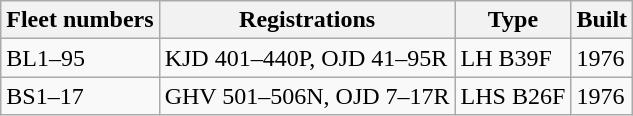<table class="wikitable">
<tr>
<th>Fleet numbers</th>
<th>Registrations</th>
<th>Type</th>
<th>Built</th>
</tr>
<tr>
<td>BL1–95</td>
<td>KJD 401–440P, OJD 41–95R</td>
<td>LH B39F</td>
<td>1976</td>
</tr>
<tr>
<td>BS1–17</td>
<td>GHV 501–506N, OJD 7–17R</td>
<td>LHS B26F</td>
<td>1976</td>
</tr>
</table>
